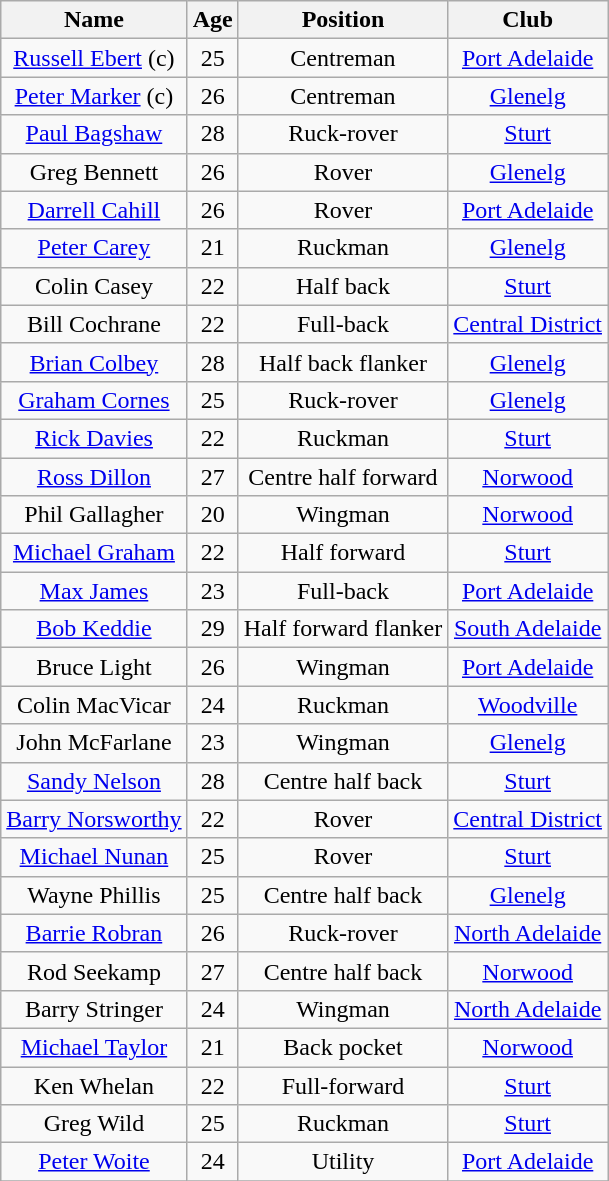<table class="wikitable sortable" style="text-align:center">
<tr>
<th>Name</th>
<th>Age</th>
<th>Position</th>
<th>Club</th>
</tr>
<tr>
<td><a href='#'>Russell Ebert</a> (c)</td>
<td>25</td>
<td>Centreman</td>
<td><a href='#'>Port Adelaide</a></td>
</tr>
<tr>
<td><a href='#'>Peter Marker</a> (c)</td>
<td>26</td>
<td>Centreman</td>
<td><a href='#'>Glenelg</a></td>
</tr>
<tr>
<td><a href='#'>Paul Bagshaw</a></td>
<td>28</td>
<td>Ruck-rover</td>
<td><a href='#'>Sturt</a></td>
</tr>
<tr>
<td>Greg Bennett</td>
<td>26</td>
<td>Rover</td>
<td><a href='#'>Glenelg</a></td>
</tr>
<tr>
<td><a href='#'>Darrell Cahill</a></td>
<td>26</td>
<td>Rover</td>
<td><a href='#'>Port Adelaide</a></td>
</tr>
<tr>
<td><a href='#'>Peter Carey</a></td>
<td>21</td>
<td>Ruckman</td>
<td><a href='#'>Glenelg</a></td>
</tr>
<tr>
<td>Colin Casey</td>
<td>22</td>
<td>Half back</td>
<td><a href='#'>Sturt</a></td>
</tr>
<tr>
<td>Bill Cochrane</td>
<td>22</td>
<td>Full-back</td>
<td><a href='#'>Central District</a></td>
</tr>
<tr>
<td><a href='#'>Brian Colbey</a></td>
<td>28</td>
<td>Half back flanker</td>
<td><a href='#'>Glenelg</a></td>
</tr>
<tr>
<td><a href='#'>Graham Cornes</a></td>
<td>25</td>
<td>Ruck-rover</td>
<td><a href='#'>Glenelg</a></td>
</tr>
<tr>
<td><a href='#'>Rick Davies</a></td>
<td>22</td>
<td>Ruckman</td>
<td><a href='#'>Sturt</a></td>
</tr>
<tr>
<td><a href='#'>Ross Dillon</a></td>
<td>27</td>
<td>Centre half forward</td>
<td><a href='#'>Norwood</a></td>
</tr>
<tr>
<td>Phil Gallagher</td>
<td>20</td>
<td>Wingman</td>
<td><a href='#'>Norwood</a></td>
</tr>
<tr>
<td><a href='#'>Michael Graham</a></td>
<td>22</td>
<td>Half forward</td>
<td><a href='#'>Sturt</a></td>
</tr>
<tr>
<td><a href='#'>Max James</a></td>
<td>23</td>
<td>Full-back</td>
<td><a href='#'>Port Adelaide</a></td>
</tr>
<tr>
<td><a href='#'>Bob Keddie</a></td>
<td>29</td>
<td>Half forward flanker</td>
<td><a href='#'>South Adelaide</a></td>
</tr>
<tr>
<td>Bruce Light</td>
<td>26</td>
<td>Wingman</td>
<td><a href='#'>Port Adelaide</a></td>
</tr>
<tr>
<td>Colin MacVicar</td>
<td>24</td>
<td>Ruckman</td>
<td><a href='#'>Woodville</a></td>
</tr>
<tr>
<td>John McFarlane</td>
<td>23</td>
<td>Wingman</td>
<td><a href='#'>Glenelg</a></td>
</tr>
<tr>
<td><a href='#'>Sandy Nelson</a></td>
<td>28</td>
<td>Centre half back</td>
<td><a href='#'>Sturt</a></td>
</tr>
<tr>
<td><a href='#'>Barry Norsworthy</a></td>
<td>22</td>
<td>Rover</td>
<td><a href='#'>Central District</a></td>
</tr>
<tr>
<td><a href='#'>Michael Nunan</a></td>
<td>25</td>
<td>Rover</td>
<td><a href='#'>Sturt</a></td>
</tr>
<tr>
<td>Wayne Phillis</td>
<td>25</td>
<td>Centre half back</td>
<td><a href='#'>Glenelg</a></td>
</tr>
<tr>
<td><a href='#'>Barrie Robran</a></td>
<td>26</td>
<td>Ruck-rover</td>
<td><a href='#'>North Adelaide</a></td>
</tr>
<tr>
<td>Rod Seekamp</td>
<td>27</td>
<td>Centre half back</td>
<td><a href='#'>Norwood</a></td>
</tr>
<tr>
<td>Barry Stringer</td>
<td>24</td>
<td>Wingman</td>
<td><a href='#'>North Adelaide</a></td>
</tr>
<tr>
<td><a href='#'>Michael Taylor</a></td>
<td>21</td>
<td>Back pocket</td>
<td><a href='#'>Norwood</a></td>
</tr>
<tr>
<td>Ken Whelan</td>
<td>22</td>
<td>Full-forward</td>
<td><a href='#'>Sturt</a></td>
</tr>
<tr>
<td>Greg Wild</td>
<td>25</td>
<td>Ruckman</td>
<td><a href='#'>Sturt</a></td>
</tr>
<tr>
<td><a href='#'>Peter Woite</a></td>
<td>24</td>
<td>Utility</td>
<td><a href='#'>Port Adelaide</a></td>
</tr>
<tr>
</tr>
</table>
